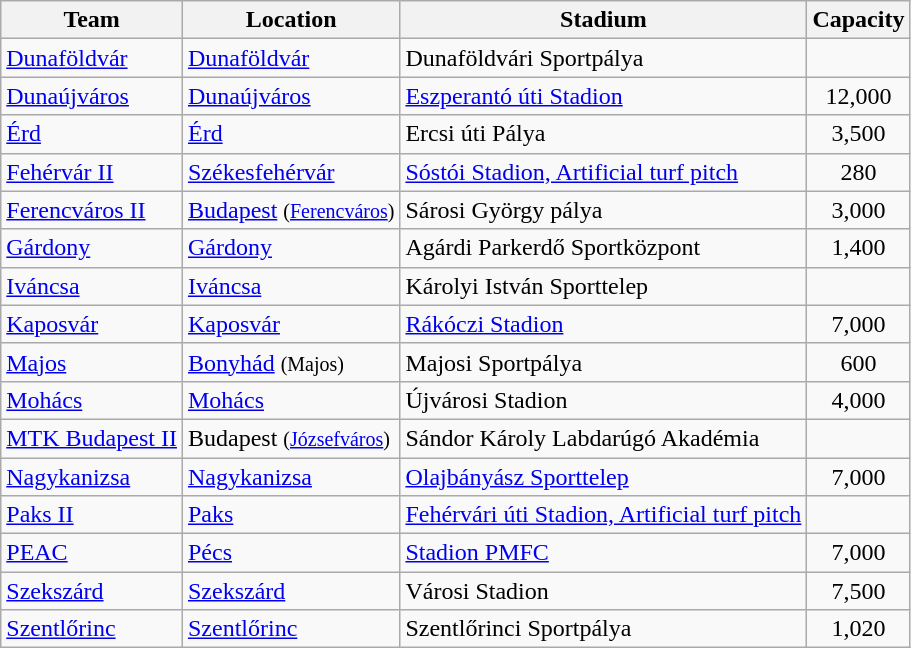<table class="wikitable sortable">
<tr>
<th>Team</th>
<th>Location</th>
<th>Stadium</th>
<th>Capacity</th>
</tr>
<tr>
<td><a href='#'>Dunaföldvár</a></td>
<td><a href='#'>Dunaföldvár</a></td>
<td>Dunaföldvári Sportpálya</td>
<td align="center"></td>
</tr>
<tr>
<td><a href='#'>Dunaújváros</a></td>
<td><a href='#'>Dunaújváros</a></td>
<td><a href='#'>Eszperantó úti Stadion</a></td>
<td align="center">12,000</td>
</tr>
<tr>
<td><a href='#'>Érd</a></td>
<td><a href='#'>Érd</a></td>
<td>Ercsi úti Pálya</td>
<td align="center">3,500</td>
</tr>
<tr>
<td><a href='#'>Fehérvár II</a></td>
<td><a href='#'>Székesfehérvár</a></td>
<td><a href='#'>Sóstói Stadion, Artificial turf pitch</a></td>
<td align="center">280</td>
</tr>
<tr>
<td><a href='#'>Ferencváros II</a></td>
<td><a href='#'>Budapest</a> <small>(<a href='#'>Ferencváros</a>)</small></td>
<td>Sárosi György pálya</td>
<td align="center">3,000</td>
</tr>
<tr>
<td><a href='#'>Gárdony</a></td>
<td><a href='#'>Gárdony</a></td>
<td>Agárdi Parkerdő Sportközpont</td>
<td align="center">1,400</td>
</tr>
<tr>
<td><a href='#'>Iváncsa</a></td>
<td><a href='#'>Iváncsa</a></td>
<td>Károlyi István Sporttelep</td>
<td align="center"></td>
</tr>
<tr>
<td><a href='#'>Kaposvár</a></td>
<td><a href='#'>Kaposvár</a></td>
<td><a href='#'>Rákóczi Stadion</a></td>
<td align="center">7,000</td>
</tr>
<tr>
<td><a href='#'>Majos</a></td>
<td><a href='#'>Bonyhád</a> <small>(Majos)</small></td>
<td>Majosi Sportpálya</td>
<td align="center">600</td>
</tr>
<tr>
<td><a href='#'>Mohács</a></td>
<td><a href='#'>Mohács</a></td>
<td>Újvárosi Stadion</td>
<td align="center">4,000</td>
</tr>
<tr>
<td><a href='#'>MTK Budapest II</a></td>
<td>Budapest <small>(<a href='#'>Józsefváros</a>)</small></td>
<td>Sándor Károly Labdarúgó Akadémia</td>
<td align="center"></td>
</tr>
<tr>
<td><a href='#'>Nagykanizsa</a></td>
<td><a href='#'>Nagykanizsa</a></td>
<td><a href='#'>Olajbányász Sporttelep</a></td>
<td align="center">7,000</td>
</tr>
<tr>
<td><a href='#'>Paks II</a></td>
<td><a href='#'>Paks</a></td>
<td><a href='#'>Fehérvári úti Stadion, Artificial turf pitch</a></td>
<td align="center"></td>
</tr>
<tr>
<td><a href='#'>PEAC</a></td>
<td><a href='#'>Pécs</a></td>
<td><a href='#'>Stadion PMFC</a></td>
<td align="center">7,000</td>
</tr>
<tr>
<td><a href='#'>Szekszárd</a></td>
<td><a href='#'>Szekszárd</a></td>
<td>Városi Stadion</td>
<td align="center">7,500</td>
</tr>
<tr>
<td><a href='#'>Szentlőrinc</a></td>
<td><a href='#'>Szentlőrinc</a></td>
<td>Szentlőrinci Sportpálya</td>
<td align="center">1,020</td>
</tr>
</table>
